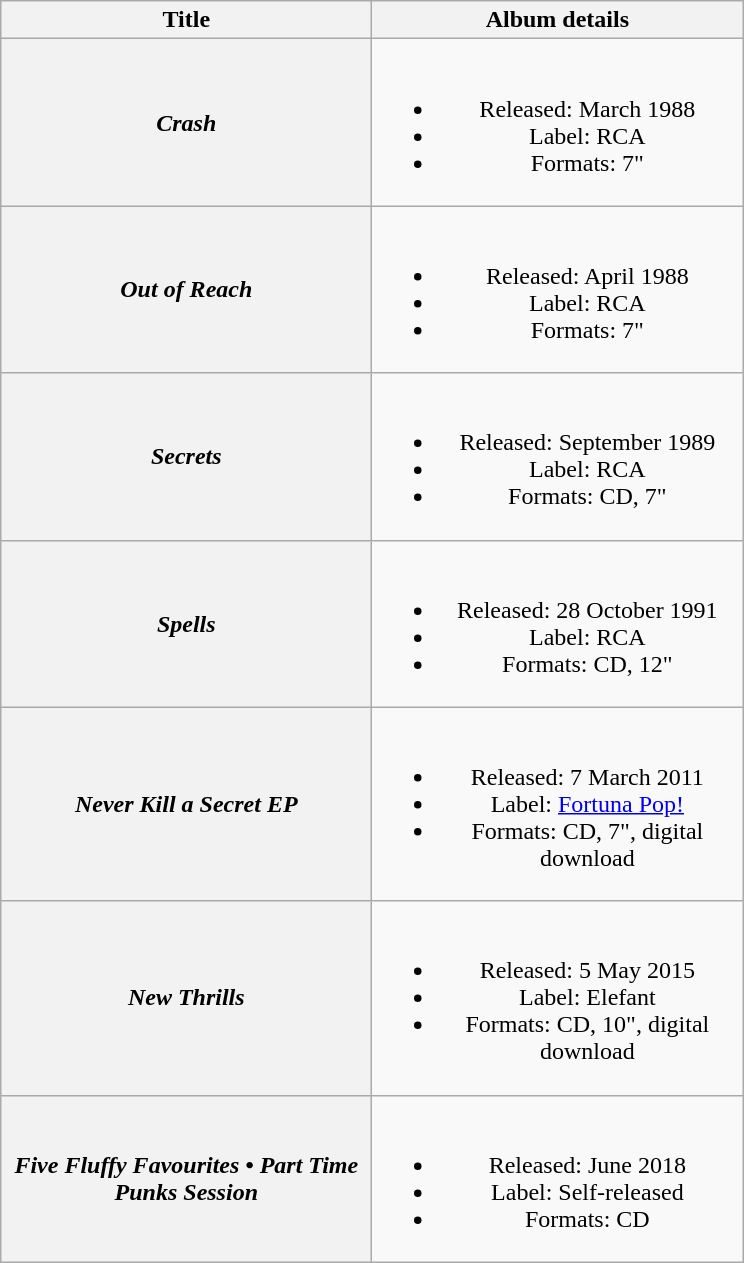<table class="wikitable plainrowheaders" style="text-align:center;">
<tr>
<th scope="col" style="width:15em;">Title</th>
<th scope="col" style="width:15em;">Album details</th>
</tr>
<tr>
<th scope="row"><em>Crash</em></th>
<td><br><ul><li>Released: March 1988</li><li>Label: RCA</li><li>Formats: 7"</li></ul></td>
</tr>
<tr>
<th scope="row"><em>Out of Reach</em></th>
<td><br><ul><li>Released: April 1988</li><li>Label: RCA</li><li>Formats: 7"</li></ul></td>
</tr>
<tr>
<th scope="row"><em>Secrets</em></th>
<td><br><ul><li>Released: September 1989</li><li>Label: RCA</li><li>Formats: CD, 7"</li></ul></td>
</tr>
<tr>
<th scope="row"><em>Spells</em></th>
<td><br><ul><li>Released: 28 October 1991</li><li>Label: RCA</li><li>Formats: CD, 12"</li></ul></td>
</tr>
<tr>
<th scope="row"><em>Never Kill a Secret EP</em></th>
<td><br><ul><li>Released: 7 March 2011</li><li>Label: <a href='#'>Fortuna Pop!</a></li><li>Formats: CD, 7", digital download</li></ul></td>
</tr>
<tr>
<th scope="row"><em>New Thrills</em></th>
<td><br><ul><li>Released: 5 May 2015</li><li>Label: Elefant</li><li>Formats: CD, 10", digital download</li></ul></td>
</tr>
<tr>
<th scope="row"><em>Five Fluffy Favourites • Part Time Punks Session</em></th>
<td><br><ul><li>Released: June 2018</li><li>Label: Self-released</li><li>Formats: CD</li></ul></td>
</tr>
</table>
